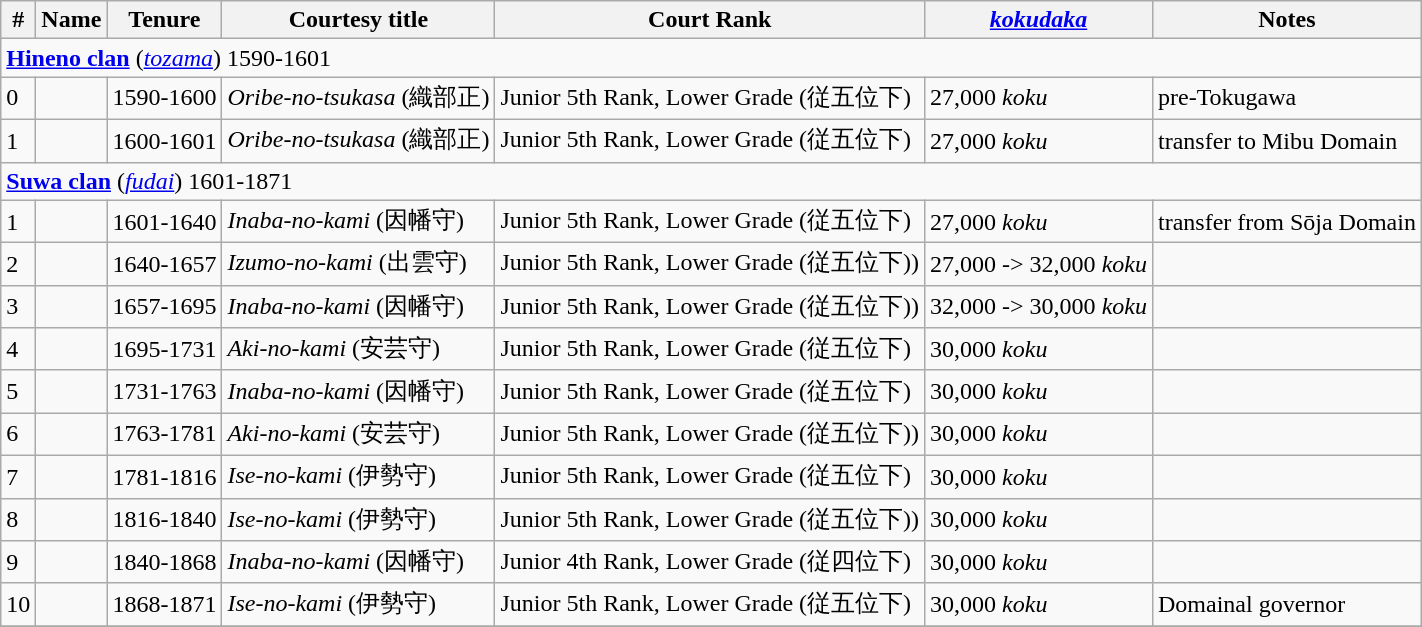<table class=wikitable>
<tr>
<th>#</th>
<th>Name</th>
<th>Tenure</th>
<th>Courtesy title</th>
<th>Court Rank</th>
<th><em><a href='#'>kokudaka</a></em></th>
<th>Notes</th>
</tr>
<tr>
<td colspan=7> <strong><a href='#'>Hineno clan</a></strong> (<em><a href='#'>tozama</a></em>) 1590-1601 </td>
</tr>
<tr>
<td>0</td>
<td></td>
<td>1590-1600</td>
<td><em>Oribe-no-tsukasa</em> (織部正)</td>
<td>Junior 5th Rank, Lower Grade (従五位下)</td>
<td>27,000 <em>koku</em></td>
<td>pre-Tokugawa</td>
</tr>
<tr>
<td>1</td>
<td></td>
<td>1600-1601</td>
<td><em>Oribe-no-tsukasa</em> (織部正)</td>
<td>Junior 5th Rank, Lower Grade (従五位下)</td>
<td>27,000 <em>koku</em></td>
<td>transfer to Mibu Domain</td>
</tr>
<tr>
<td colspan=7> <strong><a href='#'>Suwa clan</a></strong> (<em><a href='#'>fudai</a></em>) 1601-1871 </td>
</tr>
<tr>
<td>1</td>
<td></td>
<td>1601-1640</td>
<td><em>Inaba-no-kami</em> (因幡守)</td>
<td>Junior 5th Rank, Lower Grade (従五位下)</td>
<td>27,000 <em>koku</em></td>
<td>transfer from Sōja Domain</td>
</tr>
<tr>
<td>2</td>
<td></td>
<td>1640-1657</td>
<td><em>Izumo-no-kami</em> (出雲守)</td>
<td>Junior 5th Rank, Lower Grade (従五位下))</td>
<td>27,000 -> 32,000 <em>koku</em></td>
<td></td>
</tr>
<tr>
<td>3</td>
<td></td>
<td>1657-1695</td>
<td><em>Inaba-no-kami</em> (因幡守)</td>
<td>Junior 5th Rank, Lower Grade (従五位下))</td>
<td>32,000 -> 30,000 <em>koku</em></td>
<td></td>
</tr>
<tr>
<td>4</td>
<td></td>
<td>1695-1731</td>
<td><em>Aki-no-kami</em> (安芸守)</td>
<td>Junior 5th Rank, Lower Grade (従五位下)</td>
<td>30,000 <em>koku</em></td>
<td></td>
</tr>
<tr>
<td>5</td>
<td></td>
<td>1731-1763</td>
<td><em>Inaba-no-kami</em> (因幡守)</td>
<td>Junior 5th Rank, Lower Grade (従五位下)</td>
<td>30,000 <em>koku</em></td>
<td></td>
</tr>
<tr>
<td>6</td>
<td></td>
<td>1763-1781</td>
<td><em>Aki-no-kami</em> (安芸守)</td>
<td>Junior 5th Rank, Lower Grade (従五位下))</td>
<td>30,000 <em>koku</em></td>
<td></td>
</tr>
<tr>
<td>7</td>
<td></td>
<td>1781-1816</td>
<td><em>Ise-no-kami</em> (伊勢守)</td>
<td>Junior 5th Rank, Lower Grade (従五位下)</td>
<td>30,000 <em>koku</em></td>
<td></td>
</tr>
<tr>
<td>8</td>
<td></td>
<td>1816-1840</td>
<td><em>Ise-no-kami</em> (伊勢守)</td>
<td>Junior 5th Rank, Lower Grade (従五位下))</td>
<td>30,000 <em>koku</em></td>
<td></td>
</tr>
<tr>
<td>9</td>
<td></td>
<td>1840-1868</td>
<td><em>Inaba-no-kami</em> (因幡守)</td>
<td>Junior 4th Rank, Lower Grade (従四位下)</td>
<td>30,000 <em>koku</em></td>
<td></td>
</tr>
<tr>
<td>10</td>
<td></td>
<td>1868-1871</td>
<td><em>Ise-no-kami</em> (伊勢守)</td>
<td>Junior 5th Rank, Lower Grade (従五位下)</td>
<td>30,000 <em>koku</em></td>
<td>Domainal governor</td>
</tr>
<tr>
</tr>
</table>
